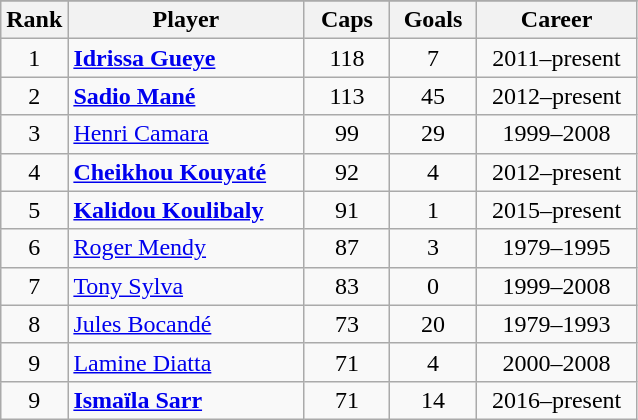<table class="wikitable sortable" style="text-align:center;">
<tr>
</tr>
<tr>
<th width="30px">Rank</th>
<th style="width:150px;">Player</th>
<th width="50px">Caps</th>
<th width="50px">Goals</th>
<th style="width:100px;">Career</th>
</tr>
<tr>
<td>1</td>
<td align="left"><strong><a href='#'>Idrissa Gueye</a></strong></td>
<td>118</td>
<td>7</td>
<td>2011–present</td>
</tr>
<tr>
<td>2</td>
<td align="left"><strong><a href='#'>Sadio Mané</a></strong></td>
<td>113</td>
<td>45</td>
<td>2012–present</td>
</tr>
<tr>
<td>3</td>
<td align="left"><a href='#'>Henri Camara</a></td>
<td>99</td>
<td>29</td>
<td>1999–2008</td>
</tr>
<tr>
<td>4</td>
<td align="left"><strong><a href='#'>Cheikhou Kouyaté</a></strong></td>
<td>92</td>
<td>4</td>
<td>2012–present</td>
</tr>
<tr>
<td>5</td>
<td align="left"><strong><a href='#'>Kalidou Koulibaly</a></strong></td>
<td>91</td>
<td>1</td>
<td>2015–present</td>
</tr>
<tr>
<td rowspan=1>6</td>
<td align="left"><a href='#'>Roger Mendy</a></td>
<td>87</td>
<td>3</td>
<td>1979–1995</td>
</tr>
<tr>
<td>7</td>
<td align="left"><a href='#'>Tony Sylva</a></td>
<td>83</td>
<td>0</td>
<td>1999–2008</td>
</tr>
<tr>
<td>8</td>
<td align="left"><a href='#'>Jules Bocandé</a></td>
<td>73</td>
<td>20</td>
<td>1979–1993</td>
</tr>
<tr>
<td>9</td>
<td align="left"><a href='#'>Lamine Diatta</a></td>
<td>71</td>
<td>4</td>
<td>2000–2008</td>
</tr>
<tr>
<td>9</td>
<td align="left"><strong><a href='#'>Ismaïla Sarr</a></strong></td>
<td>71</td>
<td>14</td>
<td>2016–present</td>
</tr>
</table>
